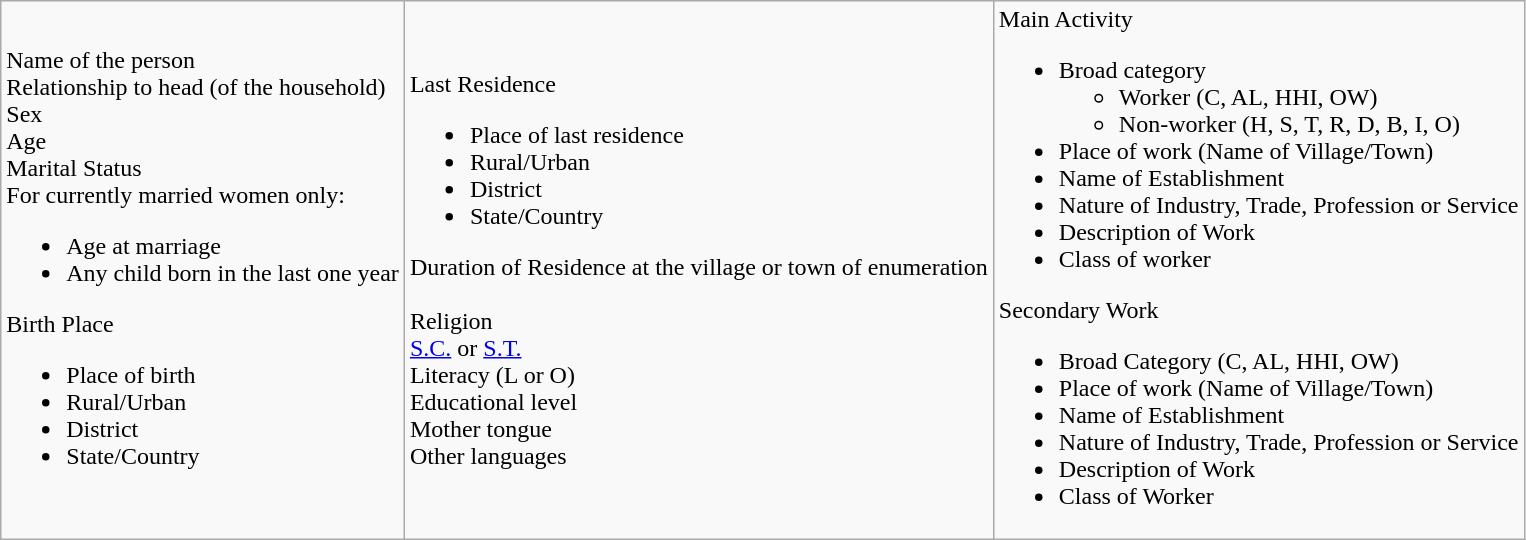<table class="wikitable">
<tr>
<td>Name of the person <br> Relationship to head (of the household) <br> Sex <br> Age <br> Marital Status <br> For currently married women only:<br><ul><li>Age at marriage</li><li>Any child born in the last one year</li></ul>Birth Place<ul><li>Place of birth</li><li>Rural/Urban</li><li>District</li><li>State/Country</li></ul></td>
<td>Last Residence<br><ul><li>Place of last residence</li><li>Rural/Urban</li><li>District</li><li>State/Country</li></ul>Duration of Residence at the village or town of enumeration 
<br><br> Religion <br> <a href='#'>S.C.</a> or <a href='#'>S.T.</a> <br> Literacy (L or O) <br> Educational level <br> Mother tongue <br> Other languages</td>
<td>Main Activity<br><ul><li>Broad category<ul><li>Worker (C, AL, HHI, OW)</li><li>Non-worker (H, S, T, R, D, B, I, O)</li></ul></li><li>Place of work (Name of Village/Town)</li><li>Name of Establishment</li><li>Nature of Industry, Trade, Profession or Service</li><li>Description of Work</li><li>Class of worker</li></ul>Secondary Work<ul><li>Broad Category (C, AL, HHI, OW)</li><li>Place of work (Name of Village/Town)</li><li>Name of Establishment</li><li>Nature of Industry, Trade, Profession or Service</li><li>Description of Work</li><li>Class of Worker</li></ul></td>
</tr>
</table>
